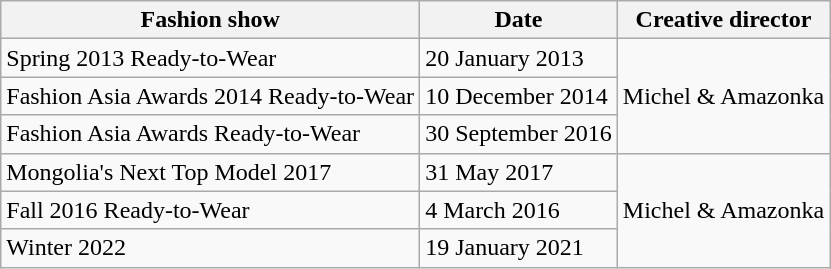<table class="wikitable sortable">
<tr>
<th>Fashion show</th>
<th>Date</th>
<th>Creative director</th>
</tr>
<tr>
<td>Spring 2013 Ready-to-Wear</td>
<td>20 January 2013</td>
<td rowspan="3">Michel & Amazonka</td>
</tr>
<tr>
<td>Fashion Asia Awards 2014 Ready-to-Wear</td>
<td>10 December 2014</td>
</tr>
<tr>
<td>Fashion Asia Awards Ready-to-Wear</td>
<td>30 September 2016</td>
</tr>
<tr>
<td>Mongolia's Next Top Model 2017</td>
<td>31 May 2017</td>
<td rowspan="3">Michel & Amazonka</td>
</tr>
<tr>
<td>Fall 2016 Ready-to-Wear</td>
<td>4 March 2016</td>
</tr>
<tr>
<td>Winter 2022</td>
<td>19 January 2021</td>
</tr>
</table>
